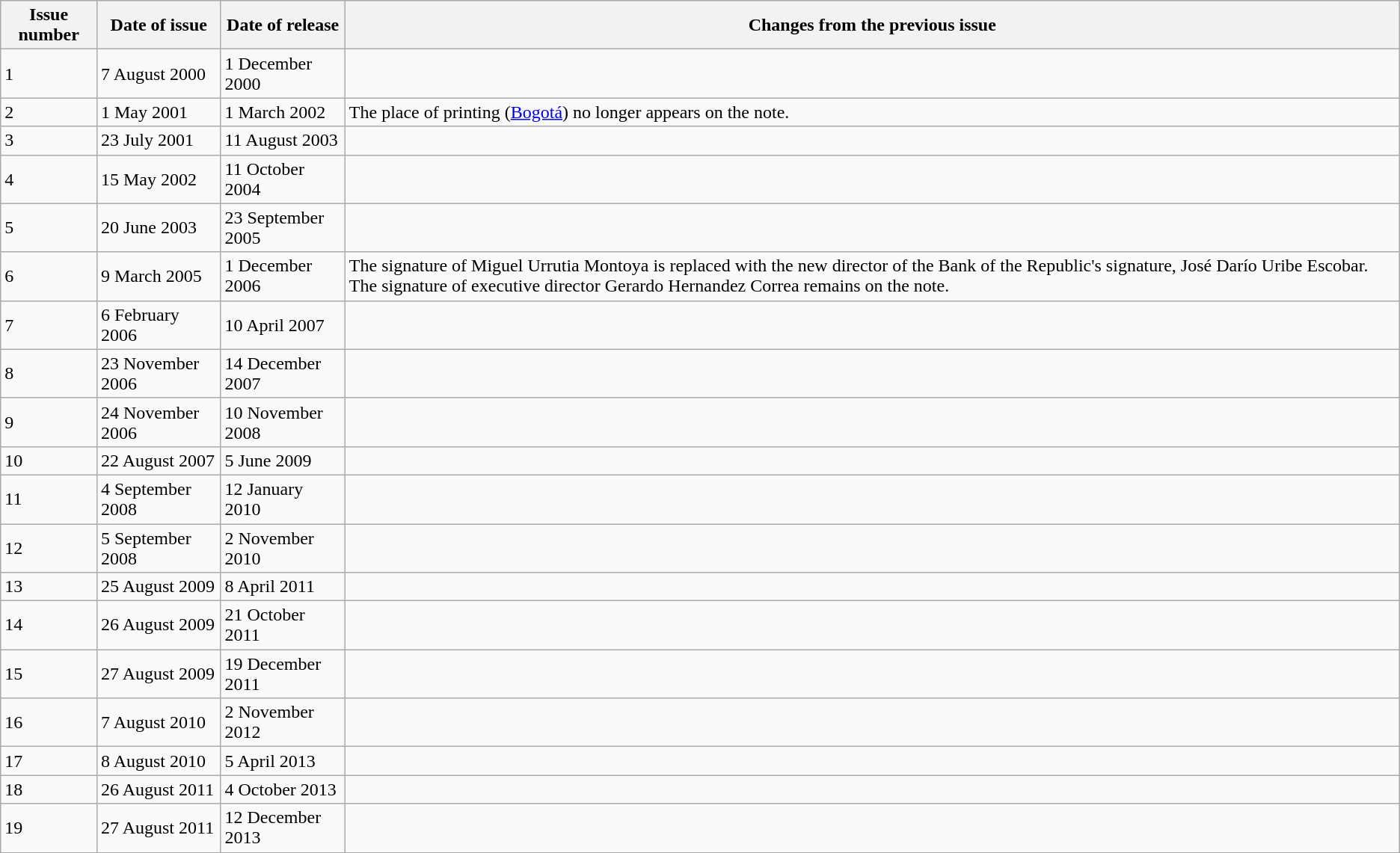<table class="wikitable sortable">
<tr>
<th>Issue number</th>
<th>Date of issue</th>
<th>Date of release</th>
<th>Changes from the previous issue</th>
</tr>
<tr>
<td>1</td>
<td>7 August 2000</td>
<td>1 December 2000</td>
<td></td>
</tr>
<tr>
<td>2</td>
<td>1 May 2001</td>
<td>1 March 2002</td>
<td>The place of printing (<a href='#'>Bogotá</a>) no longer appears on the note.</td>
</tr>
<tr>
<td>3</td>
<td>23 July 2001</td>
<td>11 August 2003</td>
<td></td>
</tr>
<tr>
<td>4</td>
<td>15 May 2002</td>
<td>11 October 2004</td>
<td></td>
</tr>
<tr>
<td>5</td>
<td>20 June 2003</td>
<td>23 September 2005</td>
<td></td>
</tr>
<tr>
<td>6</td>
<td>9 March 2005</td>
<td>1 December 2006</td>
<td>The signature of Miguel Urrutia Montoya is replaced with the new director of the Bank of the Republic's signature, José Darío Uribe Escobar. The signature of executive director Gerardo Hernandez Correa remains on the note.</td>
</tr>
<tr>
<td>7</td>
<td>6 February 2006</td>
<td>10 April 2007</td>
<td></td>
</tr>
<tr>
<td>8</td>
<td>23 November 2006</td>
<td>14 December 2007</td>
<td></td>
</tr>
<tr>
<td>9</td>
<td>24 November 2006</td>
<td>10 November 2008</td>
<td></td>
</tr>
<tr>
<td>10</td>
<td>22 August 2007</td>
<td>5 June 2009</td>
<td></td>
</tr>
<tr>
<td>11</td>
<td>4 September 2008</td>
<td>12 January 2010</td>
<td></td>
</tr>
<tr>
<td>12</td>
<td>5 September 2008</td>
<td>2 November 2010</td>
<td></td>
</tr>
<tr>
<td>13</td>
<td>25 August 2009</td>
<td>8 April 2011</td>
<td></td>
</tr>
<tr>
<td>14</td>
<td>26 August 2009</td>
<td>21 October 2011</td>
<td></td>
</tr>
<tr>
<td>15</td>
<td>27 August 2009</td>
<td>19 December 2011</td>
<td></td>
</tr>
<tr>
<td>16</td>
<td>7 August 2010</td>
<td>2 November 2012</td>
<td></td>
</tr>
<tr>
<td>17</td>
<td>8 August 2010</td>
<td>5 April 2013</td>
<td></td>
</tr>
<tr>
<td>18</td>
<td>26 August 2011</td>
<td>4 October 2013</td>
<td></td>
</tr>
<tr>
<td>19</td>
<td>27 August 2011</td>
<td>12 December 2013</td>
<td></td>
</tr>
</table>
